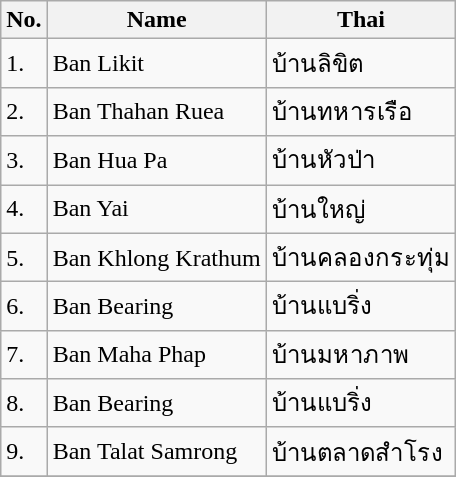<table class="wikitable sortable">
<tr>
<th>No.</th>
<th>Name</th>
<th>Thai</th>
</tr>
<tr>
<td>1.</td>
<td>Ban Likit</td>
<td>บ้านลิขิต</td>
</tr>
<tr>
<td>2.</td>
<td>Ban Thahan Ruea</td>
<td>บ้านทหารเรือ</td>
</tr>
<tr>
<td>3.</td>
<td>Ban Hua Pa</td>
<td>บ้านหัวป่า</td>
</tr>
<tr>
<td>4.</td>
<td>Ban Yai</td>
<td>บ้านใหญ่</td>
</tr>
<tr>
<td>5.</td>
<td>Ban Khlong Krathum</td>
<td>บ้านคลองกระทุ่ม</td>
</tr>
<tr>
<td>6.</td>
<td>Ban Bearing</td>
<td>บ้านแบริ่ง</td>
</tr>
<tr>
<td>7.</td>
<td>Ban Maha Phap</td>
<td>บ้านมหาภาพ</td>
</tr>
<tr>
<td>8.</td>
<td>Ban Bearing</td>
<td>บ้านแบริ่ง</td>
</tr>
<tr>
<td>9.</td>
<td>Ban Talat Samrong</td>
<td>บ้านตลาดสำโรง</td>
</tr>
<tr>
</tr>
</table>
